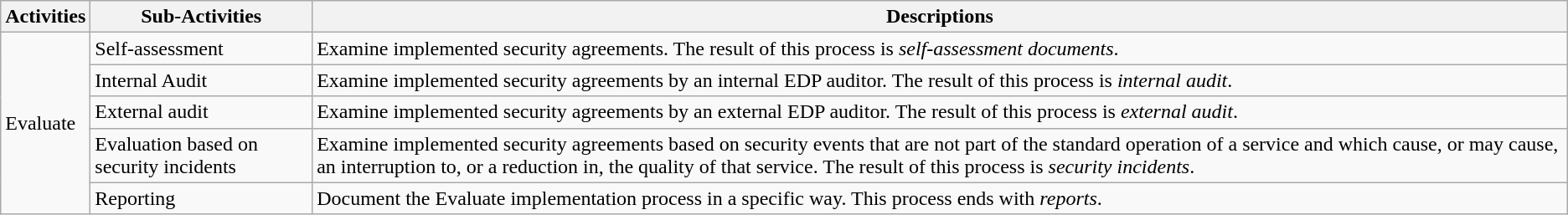<table class="wikitable">
<tr>
<th>Activities</th>
<th>Sub-Activities</th>
<th>Descriptions</th>
</tr>
<tr>
<td rowspan=5>Evaluate</td>
<td>Self-assessment</td>
<td>Examine implemented security agreements. The result of this process is <em>self-assessment documents</em>.</td>
</tr>
<tr>
<td>Internal Audit</td>
<td>Examine implemented security agreements by an internal EDP auditor. The result of this process is <em>internal audit</em>.</td>
</tr>
<tr>
<td>External audit</td>
<td>Examine implemented security agreements by an external EDP auditor. The result of this process is <em>external audit</em>.</td>
</tr>
<tr>
<td>Evaluation based on security incidents</td>
<td>Examine implemented security agreements based on security events that are not part of the standard operation of a service and which cause, or may cause, an interruption to, or a reduction in, the quality of that service. The result of this process is <em>security incidents</em>.</td>
</tr>
<tr>
<td>Reporting</td>
<td>Document the Evaluate implementation process in a specific way. This process ends with <em>reports</em>.</td>
</tr>
</table>
